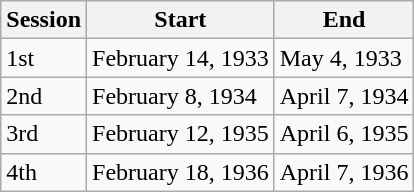<table class="wikitable">
<tr>
<th>Session</th>
<th>Start</th>
<th>End</th>
</tr>
<tr>
<td>1st</td>
<td>February 14, 1933</td>
<td>May 4, 1933</td>
</tr>
<tr>
<td>2nd</td>
<td>February 8, 1934</td>
<td>April 7, 1934</td>
</tr>
<tr>
<td>3rd</td>
<td>February 12, 1935</td>
<td>April 6, 1935</td>
</tr>
<tr>
<td>4th</td>
<td>February 18, 1936</td>
<td>April 7, 1936</td>
</tr>
</table>
